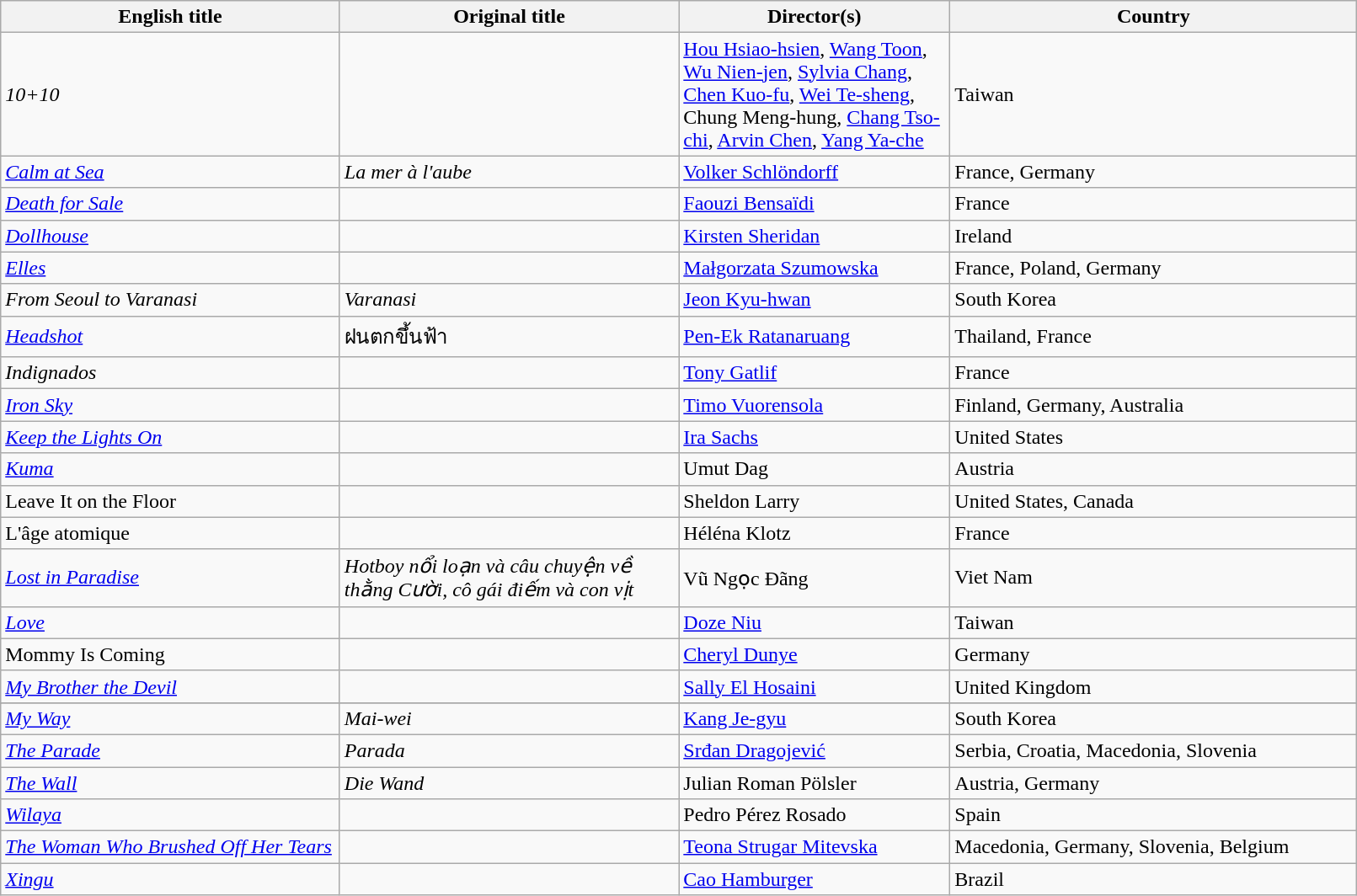<table class="wikitable" width="85%" cellpadding="5">
<tr>
<th width="25%">English title</th>
<th width="25%">Original title</th>
<th width="20%">Director(s)</th>
<th width="30%">Country</th>
</tr>
<tr>
<td><em>10+10</em></td>
<td></td>
<td><a href='#'>Hou Hsiao-hsien</a>, <a href='#'>Wang Toon</a>, <a href='#'>Wu Nien-jen</a>, <a href='#'>Sylvia Chang</a>, <a href='#'>Chen Kuo-fu</a>, <a href='#'>Wei Te-sheng</a>, Chung Meng-hung, <a href='#'>Chang Tso-chi</a>, <a href='#'>Arvin Chen</a>, <a href='#'>Yang Ya-che</a></td>
<td>Taiwan</td>
</tr>
<tr>
<td><em><a href='#'>Calm at Sea</a></em></td>
<td><em>La mer à l'aube</em></td>
<td><a href='#'>Volker Schlöndorff</a></td>
<td>France, Germany</td>
</tr>
<tr>
<td><em><a href='#'>Death for Sale</a></em></td>
<td></td>
<td><a href='#'>Faouzi Bensaïdi</a></td>
<td>France</td>
</tr>
<tr>
<td><em><a href='#'>Dollhouse</a></em></td>
<td></td>
<td><a href='#'>Kirsten Sheridan</a></td>
<td>Ireland</td>
</tr>
<tr>
<td><em><a href='#'>Elles</a></em></td>
<td></td>
<td><a href='#'>Małgorzata Szumowska</a></td>
<td>France, Poland, Germany</td>
</tr>
<tr>
<td><em>From Seoul to Varanasi</em></td>
<td><em>Varanasi</em></td>
<td><a href='#'>Jeon Kyu-hwan</a></td>
<td>South Korea</td>
</tr>
<tr>
<td><em><a href='#'>Headshot</a></em></td>
<td>ฝนตกขึ้นฟ้า</td>
<td><a href='#'>Pen-Ek Ratanaruang</a></td>
<td>Thailand, France</td>
</tr>
<tr>
<td><em>Indignados</em></td>
<td></td>
<td><a href='#'>Tony Gatlif</a></td>
<td>France</td>
</tr>
<tr>
<td><em><a href='#'>Iron Sky</a></em></td>
<td></td>
<td><a href='#'>Timo Vuorensola</a></td>
<td>Finland, Germany, Australia</td>
</tr>
<tr>
<td><em><a href='#'>Keep the Lights On</a></em></td>
<td></td>
<td><a href='#'>Ira Sachs</a></td>
<td>United States</td>
</tr>
<tr>
<td><em><a href='#'>Kuma</a></em></td>
<td></td>
<td>Umut Dag</td>
<td>Austria</td>
</tr>
<tr>
<td>Leave It on the Floor</td>
<td></td>
<td>Sheldon Larry</td>
<td>United States, Canada</td>
</tr>
<tr>
<td>L'âge atomique</td>
<td></td>
<td>Héléna Klotz</td>
<td>France</td>
</tr>
<tr>
<td><em><a href='#'>Lost in Paradise</a></em></td>
<td><em>Hotboy nổi loạn và câu chuyện về thằng Cười, cô gái điếm và con vịt</em></td>
<td>Vũ Ngọc Đãng</td>
<td>Viet Nam</td>
</tr>
<tr>
<td><em><a href='#'>Love</a></em></td>
<td></td>
<td><a href='#'>Doze Niu</a></td>
<td>Taiwan</td>
</tr>
<tr>
<td>Mommy Is Coming</td>
<td></td>
<td><a href='#'>Cheryl Dunye</a></td>
<td>Germany</td>
</tr>
<tr>
<td><em><a href='#'>My Brother the Devil</a></em></td>
<td></td>
<td><a href='#'>Sally El Hosaini</a></td>
<td>United Kingdom</td>
</tr>
<tr>
</tr>
<tr>
<td><em><a href='#'>My Way</a></em></td>
<td><em>Mai-wei</em></td>
<td><a href='#'>Kang Je-gyu</a></td>
<td>South Korea</td>
</tr>
<tr>
<td><em><a href='#'>The Parade</a></em></td>
<td><em>Parada</em></td>
<td><a href='#'>Srđan Dragojević</a></td>
<td>Serbia, Croatia, Macedonia, Slovenia</td>
</tr>
<tr>
<td><em><a href='#'>The Wall</a></em></td>
<td><em>Die Wand</em></td>
<td>Julian Roman Pölsler</td>
<td>Austria, Germany</td>
</tr>
<tr>
<td><em><a href='#'>Wilaya</a></em></td>
<td></td>
<td>Pedro Pérez Rosado</td>
<td>Spain</td>
</tr>
<tr>
<td><em><a href='#'>The Woman Who Brushed Off Her Tears</a></em></td>
<td></td>
<td><a href='#'>Teona Strugar Mitevska</a></td>
<td>Macedonia, Germany, Slovenia, Belgium</td>
</tr>
<tr>
<td><em><a href='#'>Xingu</a></em></td>
<td></td>
<td><a href='#'>Cao Hamburger</a></td>
<td>Brazil</td>
</tr>
</table>
